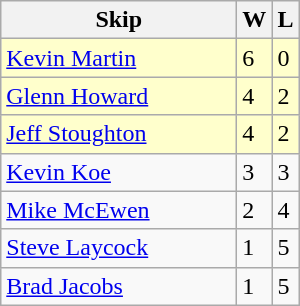<table class="wikitable">
<tr>
<th width=150>Skip</th>
<th>W</th>
<th>L</th>
</tr>
<tr bgcolor=#ffffcc>
<td> <a href='#'>Kevin Martin</a></td>
<td>6</td>
<td>0</td>
</tr>
<tr bgcolor=#ffffcc>
<td> <a href='#'>Glenn Howard</a></td>
<td>4</td>
<td>2</td>
</tr>
<tr bgcolor=#ffffcc>
<td> <a href='#'>Jeff Stoughton</a></td>
<td>4</td>
<td>2</td>
</tr>
<tr>
<td> <a href='#'>Kevin Koe</a></td>
<td>3</td>
<td>3</td>
</tr>
<tr>
<td> <a href='#'>Mike McEwen</a></td>
<td>2</td>
<td>4</td>
</tr>
<tr>
<td> <a href='#'>Steve Laycock</a></td>
<td>1</td>
<td>5</td>
</tr>
<tr>
<td> <a href='#'>Brad Jacobs</a></td>
<td>1</td>
<td>5</td>
</tr>
</table>
